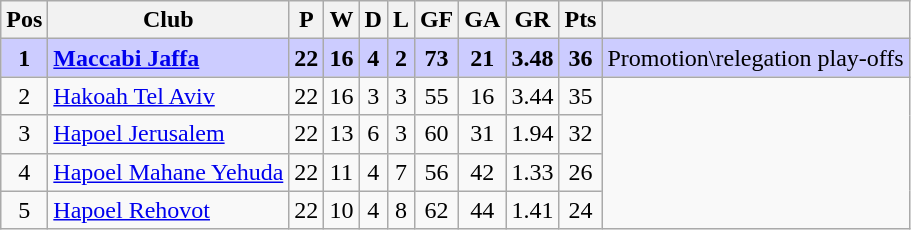<table class="wikitable" style="text-align:center">
<tr>
<th>Pos</th>
<th>Club</th>
<th>P</th>
<th>W</th>
<th>D</th>
<th>L</th>
<th>GF</th>
<th>GA</th>
<th>GR</th>
<th>Pts</th>
<th></th>
</tr>
<tr bgcolor=ccccff>
<td><strong>1</strong></td>
<td align=left><strong><a href='#'>Maccabi Jaffa</a></strong></td>
<td><strong>22</strong></td>
<td><strong>16</strong></td>
<td><strong>4</strong></td>
<td><strong>2</strong></td>
<td><strong>73</strong></td>
<td><strong>21</strong></td>
<td><strong>3.48</strong></td>
<td><strong>36</strong></td>
<td>Promotion\relegation play-offs</td>
</tr>
<tr>
<td>2</td>
<td align=left><a href='#'>Hakoah Tel Aviv</a></td>
<td>22</td>
<td>16</td>
<td>3</td>
<td>3</td>
<td>55</td>
<td>16</td>
<td>3.44</td>
<td>35</td>
<td rowspan=4></td>
</tr>
<tr>
<td>3</td>
<td align=left><a href='#'>Hapoel Jerusalem</a></td>
<td>22</td>
<td>13</td>
<td>6</td>
<td>3</td>
<td>60</td>
<td>31</td>
<td>1.94</td>
<td>32</td>
</tr>
<tr>
<td>4</td>
<td align=left><a href='#'>Hapoel Mahane Yehuda</a></td>
<td>22</td>
<td>11</td>
<td>4</td>
<td>7</td>
<td>56</td>
<td>42</td>
<td>1.33</td>
<td>26</td>
</tr>
<tr>
<td>5</td>
<td align=left><a href='#'>Hapoel Rehovot</a></td>
<td>22</td>
<td>10</td>
<td>4</td>
<td>8</td>
<td>62</td>
<td>44</td>
<td>1.41</td>
<td>24</td>
</tr>
</table>
